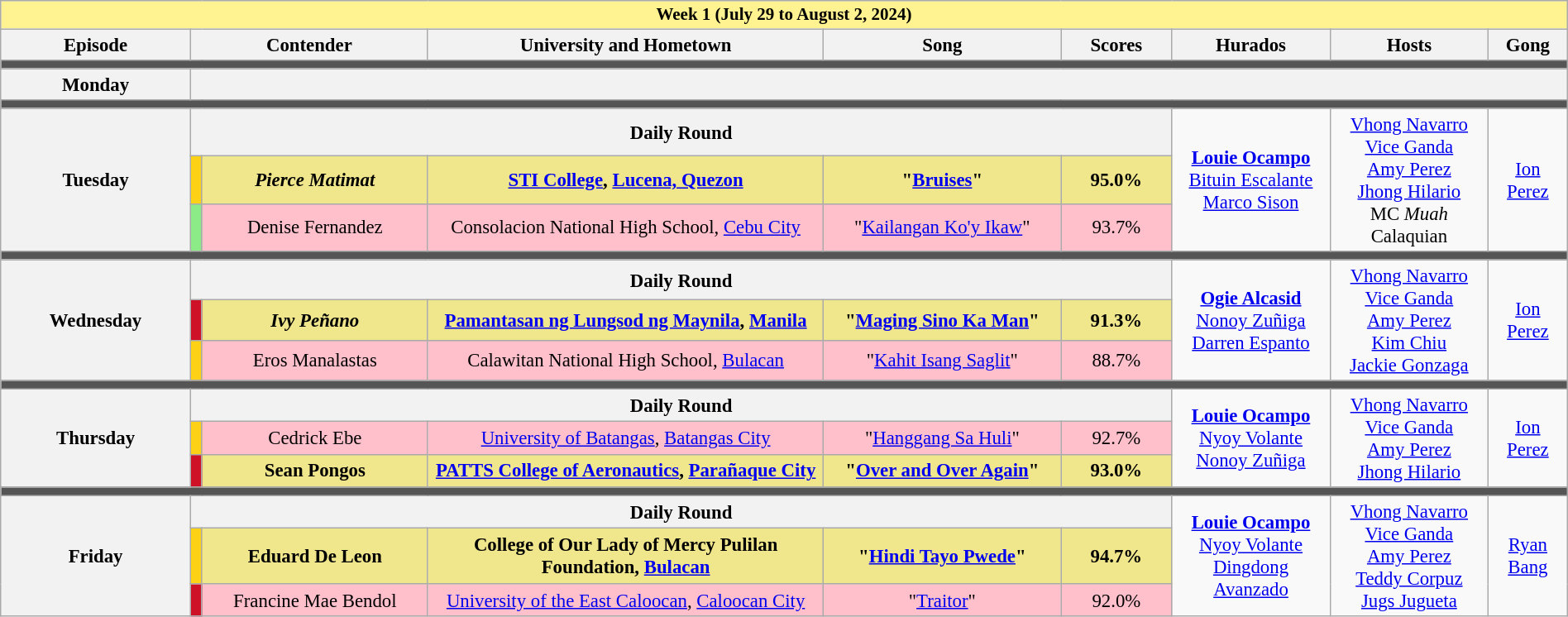<table class="wikitable mw-collapsible mw-collapsed" style="width:100%; text-align:center; font-size:95%;">
<tr>
<th colspan="9" style="background-color:#fff291;font-size:14px">Week 1 (July 29 to August 2, 2024)</th>
</tr>
<tr>
<th width="12%">Episode</th>
<th colspan="2" width="15%">Contender</th>
<th width="25%">University and Hometown</th>
<th width="15%">Song</th>
<th width="7%">Scores</th>
<th width="10%">Hurados</th>
<th width="10%">Hosts</th>
<th width="05%">Gong</th>
</tr>
<tr>
<td colspan="9" style="background:#555;"></td>
</tr>
<tr>
<th>Monday<br></th>
<th colspan="8"></th>
</tr>
<tr>
<td colspan="9" style="background:#555;"></td>
</tr>
<tr>
<th rowspan="3">Tuesday<br></th>
<th colspan="5">Daily Round</th>
<td rowspan="3"><strong><a href='#'>Louie Ocampo</a></strong><br><a href='#'>Bituin Escalante</a><br><a href='#'>Marco Sison</a></td>
<td rowspan="3"><a href='#'>Vhong Navarro</a><br><a href='#'>Vice Ganda</a><br><a href='#'>Amy Perez</a><br><a href='#'>Jhong Hilario</a><br>MC <em>Muah</em> Calaquian</td>
<td rowspan="3"><a href='#'>Ion Perez</a></td>
</tr>
<tr style="background:Khaki">
<td style="background:#FCD116"></td>
<td><strong><em>Pierce Matimat</em></strong></td>
<td><strong><a href='#'>STI College</a>, <a href='#'>Lucena, Quezon</a></strong></td>
<td><strong>"<a href='#'>Bruises</a>"</strong></td>
<td><strong>95.0%</strong></td>
</tr>
<tr style="background:pink">
<td style="background:#8deb87"></td>
<td>Denise Fernandez</td>
<td>Consolacion National High School, <a href='#'>Cebu City</a></td>
<td>"<a href='#'>Kailangan Ko'y Ikaw</a>"</td>
<td>93.7%</td>
</tr>
<tr>
<td colspan="9" style="background:#555;"></td>
</tr>
<tr>
<th rowspan="3">Wednesday<br></th>
<th colspan="5">Daily Round</th>
<td rowspan="3"><strong><a href='#'>Ogie Alcasid</a></strong><br><a href='#'>Nonoy Zuñiga</a><br><a href='#'>Darren Espanto</a></td>
<td rowspan="3"><a href='#'>Vhong Navarro</a><br><a href='#'>Vice Ganda</a><br><a href='#'>Amy Perez</a><br><a href='#'>Kim Chiu</a><br><a href='#'>Jackie Gonzaga</a></td>
<td rowspan="3"><a href='#'>Ion Perez</a></td>
</tr>
<tr style="background:Khaki">
<td style="background:#CE1126"></td>
<td><strong><em>Ivy Peñano</em></strong></td>
<td><strong><a href='#'>Pamantasan ng Lungsod ng Maynila</a>, <a href='#'>Manila</a></strong></td>
<td><strong>"<a href='#'>Maging Sino Ka Man</a>"</strong></td>
<td><strong>91.3%</strong></td>
</tr>
<tr style="background:pink">
<td style="background:#FCD116"></td>
<td>Eros Manalastas</td>
<td>Calawitan National High School, <a href='#'>Bulacan</a></td>
<td>"<a href='#'>Kahit Isang Saglit</a>"</td>
<td>88.7%</td>
</tr>
<tr>
<td colspan="9" style="background:#555;"></td>
</tr>
<tr>
<th rowspan="3">Thursday<br></th>
<th colspan="5">Daily Round</th>
<td rowspan="3"><strong><a href='#'>Louie Ocampo</a></strong><br><a href='#'>Nyoy Volante</a><br><a href='#'>Nonoy Zuñiga</a></td>
<td rowspan="3"><a href='#'>Vhong Navarro</a><br><a href='#'>Vice Ganda</a><br><a href='#'>Amy Perez</a><br><a href='#'>Jhong Hilario</a></td>
<td rowspan="3"><a href='#'>Ion Perez</a></td>
</tr>
<tr style="background:pink">
<td style="background:#FCD116"></td>
<td>Cedrick Ebe</td>
<td><a href='#'>University of Batangas</a>, <a href='#'>Batangas City</a></td>
<td>"<a href='#'>Hanggang Sa Huli</a>"</td>
<td>92.7%</td>
</tr>
<tr style="background:Khaki">
<td style="background:#CE1126"></td>
<td><strong>Sean Pongos</strong></td>
<td><strong><a href='#'>PATTS College of Aeronautics</a>, <a href='#'>Parañaque City</a></strong></td>
<td><strong>"<a href='#'>Over and Over Again</a>"</strong></td>
<td><strong>93.0%</strong></td>
</tr>
<tr>
<td colspan="9" style="background:#555;"></td>
</tr>
<tr>
<th rowspan="3">Friday<br></th>
<th colspan="5">Daily Round</th>
<td rowspan="3"><strong><a href='#'>Louie Ocampo</a></strong><br><a href='#'>Nyoy Volante</a><br><a href='#'>Dingdong Avanzado</a></td>
<td rowspan="3"><a href='#'>Vhong Navarro</a><br><a href='#'>Vice Ganda</a><br><a href='#'>Amy Perez</a><br><a href='#'>Teddy Corpuz</a><br><a href='#'>Jugs Jugueta</a></td>
<td rowspan="3"><a href='#'>Ryan Bang</a></td>
</tr>
<tr style="background:Khaki">
<td style="background:#FCD116"></td>
<td><strong>Eduard De Leon</strong></td>
<td><strong>College of Our Lady of Mercy Pulilan Foundation, <a href='#'>Bulacan</a></strong></td>
<td><strong>"<a href='#'>Hindi Tayo Pwede</a>"</strong></td>
<td><strong>94.7%</strong></td>
</tr>
<tr style="background:pink">
<td style="background:#CE1126"></td>
<td>Francine Mae Bendol</td>
<td><a href='#'>University of the East Caloocan</a>, <a href='#'>Caloocan City</a></td>
<td>"<a href='#'>Traitor</a>"</td>
<td>92.0%</td>
</tr>
</table>
